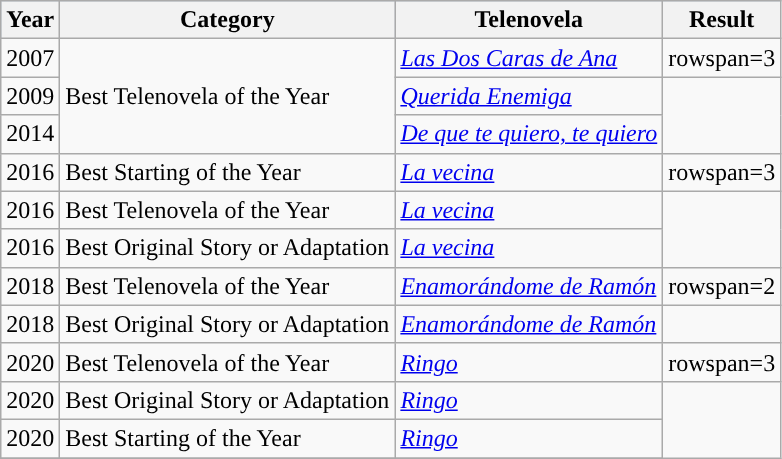<table class="wikitable">
<tr style="background:#b0c4de;">
<th>Year</th>
<th>Category</th>
<th>Telenovela</th>
<th>Result</th>
</tr>
<tr>
<td>2007</td>
<td rowspan=3>Best Telenovela of the Year</td>
<td><em><a href='#'>Las Dos Caras de Ana</a></em></td>
<td>rowspan=3 </td>
</tr>
<tr>
<td>2009</td>
<td><em><a href='#'>Querida Enemiga</a></em></td>
</tr>
<tr>
<td>2014</td>
<td><em><a href='#'>De que te quiero, te quiero</a></em></td>
</tr>
<tr>
<td>2016</td>
<td>Best Starting of the Year</td>
<td><em><a href='#'>La vecina</a></em></td>
<td>rowspan=3 </td>
</tr>
<tr>
<td>2016</td>
<td>Best Telenovela of the Year</td>
<td><em><a href='#'>La vecina</a></em></td>
</tr>
<tr>
<td>2016</td>
<td>Best Original Story or Adaptation</td>
<td><em><a href='#'>La vecina</a></em></td>
</tr>
<tr>
<td>2018</td>
<td>Best Telenovela of the Year</td>
<td><em><a href='#'>Enamorándome de Ramón</a></em></td>
<td>rowspan=2 </td>
</tr>
<tr>
<td>2018</td>
<td>Best Original Story or Adaptation</td>
<td><em><a href='#'>Enamorándome de Ramón</a></em></td>
</tr>
<tr>
<td>2020</td>
<td>Best Telenovela of the Year</td>
<td><em><a href='#'>Ringo</a></em></td>
<td>rowspan=3 </td>
</tr>
<tr>
<td>2020</td>
<td>Best Original Story or Adaptation</td>
<td><em><a href='#'>Ringo</a></em></td>
</tr>
<tr>
<td>2020</td>
<td>Best Starting of the Year</td>
<td><em><a href='#'>Ringo</a></em></td>
</tr>
<tr>
</tr>
</table>
